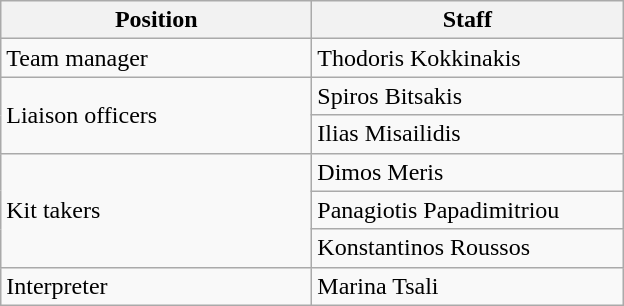<table class="wikitable" style="text-align: left">
<tr>
<th width=200>Position</th>
<th width=200>Staff</th>
</tr>
<tr>
<td>Team manager</td>
<td> Thodoris Kokkinakis</td>
</tr>
<tr>
<td rowspan="2">Liaison officers</td>
<td> Spiros Bitsakis</td>
</tr>
<tr>
<td> Ilias Misailidis</td>
</tr>
<tr>
<td rowspan="3">Kit takers</td>
<td> Dimos Meris</td>
</tr>
<tr>
<td> Panagiotis Papadimitriou</td>
</tr>
<tr>
<td> Konstantinos Roussos</td>
</tr>
<tr>
<td>Interpreter</td>
<td> Marina Tsali</td>
</tr>
</table>
